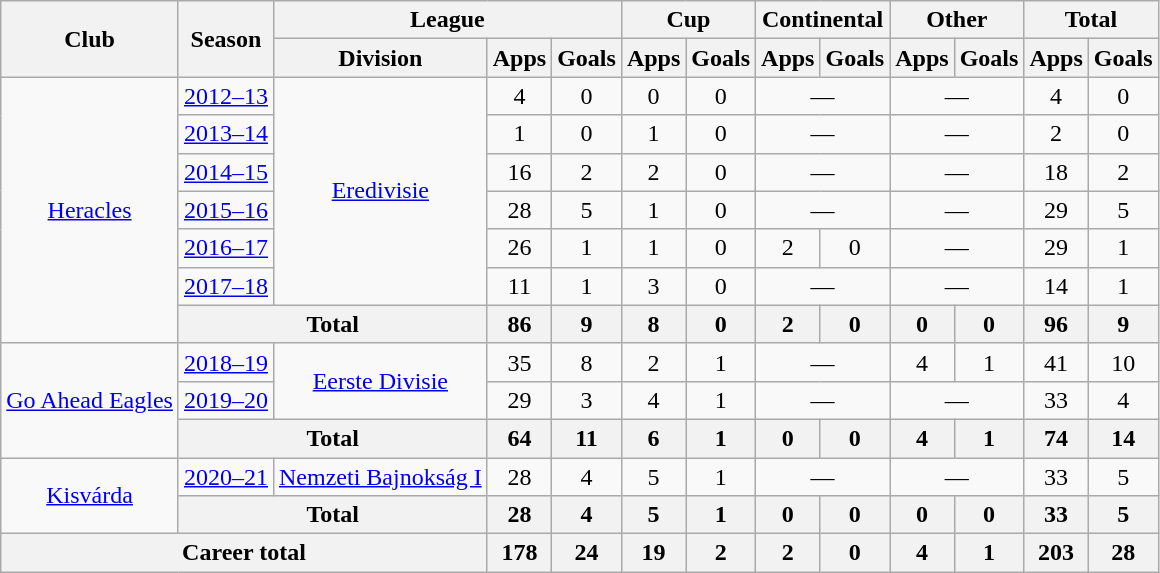<table class="wikitable" style="text-align:center">
<tr>
<th rowspan="2">Club</th>
<th rowspan="2">Season</th>
<th colspan="3">League</th>
<th colspan="2">Cup</th>
<th colspan="2">Continental</th>
<th colspan="2">Other</th>
<th colspan="2">Total</th>
</tr>
<tr>
<th>Division</th>
<th>Apps</th>
<th>Goals</th>
<th>Apps</th>
<th>Goals</th>
<th>Apps</th>
<th>Goals</th>
<th>Apps</th>
<th>Goals</th>
<th>Apps</th>
<th>Goals</th>
</tr>
<tr>
<td rowspan="7"><a href='#'>Heracles</a></td>
<td><a href='#'>2012–13</a></td>
<td rowspan="6"><a href='#'>Eredivisie</a></td>
<td>4</td>
<td>0</td>
<td>0</td>
<td>0</td>
<td colspan="2">—</td>
<td colspan="2">—</td>
<td>4</td>
<td>0</td>
</tr>
<tr>
<td><a href='#'>2013–14</a></td>
<td>1</td>
<td>0</td>
<td>1</td>
<td>0</td>
<td colspan="2">—</td>
<td colspan="2">—</td>
<td>2</td>
<td>0</td>
</tr>
<tr>
<td><a href='#'>2014–15</a></td>
<td>16</td>
<td>2</td>
<td>2</td>
<td>0</td>
<td colspan="2">—</td>
<td colspan="2">—</td>
<td>18</td>
<td>2</td>
</tr>
<tr>
<td><a href='#'>2015–16</a></td>
<td>28</td>
<td>5</td>
<td>1</td>
<td>0</td>
<td colspan="2">—</td>
<td colspan="2">—</td>
<td>29</td>
<td>5</td>
</tr>
<tr>
<td><a href='#'>2016–17</a></td>
<td>26</td>
<td>1</td>
<td>1</td>
<td>0</td>
<td>2</td>
<td>0</td>
<td colspan="2">—</td>
<td>29</td>
<td>1</td>
</tr>
<tr>
<td><a href='#'>2017–18</a></td>
<td>11</td>
<td>1</td>
<td>3</td>
<td>0</td>
<td colspan="2">—</td>
<td colspan="2">—</td>
<td>14</td>
<td>1</td>
</tr>
<tr>
<th colspan="2">Total</th>
<th>86</th>
<th>9</th>
<th>8</th>
<th>0</th>
<th>2</th>
<th>0</th>
<th>0</th>
<th>0</th>
<th>96</th>
<th>9</th>
</tr>
<tr>
<td rowspan="3"><a href='#'>Go Ahead Eagles</a></td>
<td><a href='#'>2018–19</a></td>
<td rowspan="2"><a href='#'>Eerste Divisie</a></td>
<td>35</td>
<td>8</td>
<td>2</td>
<td>1</td>
<td colspan="2">—</td>
<td>4</td>
<td>1</td>
<td>41</td>
<td>10</td>
</tr>
<tr>
<td><a href='#'>2019–20</a></td>
<td>29</td>
<td>3</td>
<td>4</td>
<td>1</td>
<td colspan="2">—</td>
<td colspan="2">—</td>
<td>33</td>
<td>4</td>
</tr>
<tr>
<th colspan="2">Total</th>
<th>64</th>
<th>11</th>
<th>6</th>
<th>1</th>
<th>0</th>
<th>0</th>
<th>4</th>
<th>1</th>
<th>74</th>
<th>14</th>
</tr>
<tr>
<td rowspan="2"><a href='#'>Kisvárda</a></td>
<td><a href='#'>2020–21</a></td>
<td><a href='#'>Nemzeti Bajnokság I</a></td>
<td>28</td>
<td>4</td>
<td>5</td>
<td>1</td>
<td colspan="2">—</td>
<td colspan="2">—</td>
<td>33</td>
<td>5</td>
</tr>
<tr>
<th colspan="2">Total</th>
<th>28</th>
<th>4</th>
<th>5</th>
<th>1</th>
<th>0</th>
<th>0</th>
<th>0</th>
<th>0</th>
<th>33</th>
<th>5</th>
</tr>
<tr>
<th colspan="3">Career total</th>
<th>178</th>
<th>24</th>
<th>19</th>
<th>2</th>
<th>2</th>
<th>0</th>
<th>4</th>
<th>1</th>
<th>203</th>
<th>28</th>
</tr>
</table>
